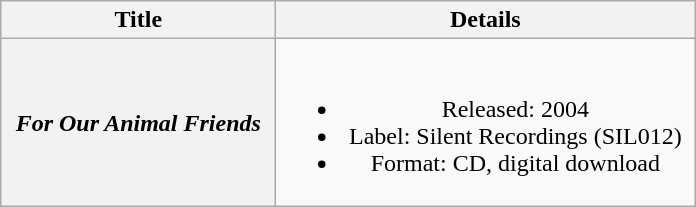<table class="wikitable plainrowheaders" style="text-align:center;" border="1">
<tr>
<th scope="col" style="width:11em;">Title</th>
<th scope="col" style="width:17em;">Details</th>
</tr>
<tr>
<th scope="row"><em>For Our Animal Friends</em></th>
<td><br><ul><li>Released: 2004</li><li>Label: Silent Recordings (SIL012)</li><li>Format: CD, digital download</li></ul></td>
</tr>
</table>
